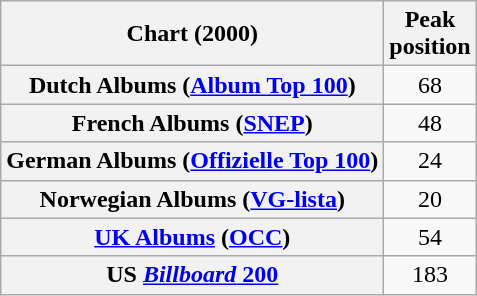<table class="wikitable sortable plainrowheaders" style="text-align:center;">
<tr>
<th>Chart (2000)</th>
<th>Peak<br>position</th>
</tr>
<tr>
<th scope="row">Dutch Albums (<a href='#'>Album Top 100</a>)</th>
<td>68</td>
</tr>
<tr>
<th scope="row">French Albums (<a href='#'>SNEP</a>)</th>
<td>48</td>
</tr>
<tr>
<th scope="row">German Albums (<a href='#'>Offizielle Top 100</a>)</th>
<td>24</td>
</tr>
<tr>
<th scope="row">Norwegian Albums (<a href='#'>VG-lista</a>)</th>
<td>20</td>
</tr>
<tr>
<th scope="row"><a href='#'>UK Albums</a> (<a href='#'>OCC</a>)</th>
<td>54</td>
</tr>
<tr>
<th scope="row">US <a href='#'><em>Billboard</em> 200</a></th>
<td>183</td>
</tr>
</table>
